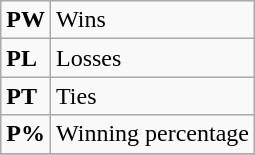<table class="wikitable">
<tr>
<td><strong>PW</strong></td>
<td>Wins</td>
</tr>
<tr>
<td><strong>PL</strong></td>
<td>Losses</td>
</tr>
<tr>
<td><strong>PT</strong></td>
<td>Ties</td>
</tr>
<tr>
<td><strong>P%</strong></td>
<td>Winning percentage</td>
</tr>
<tr>
</tr>
</table>
